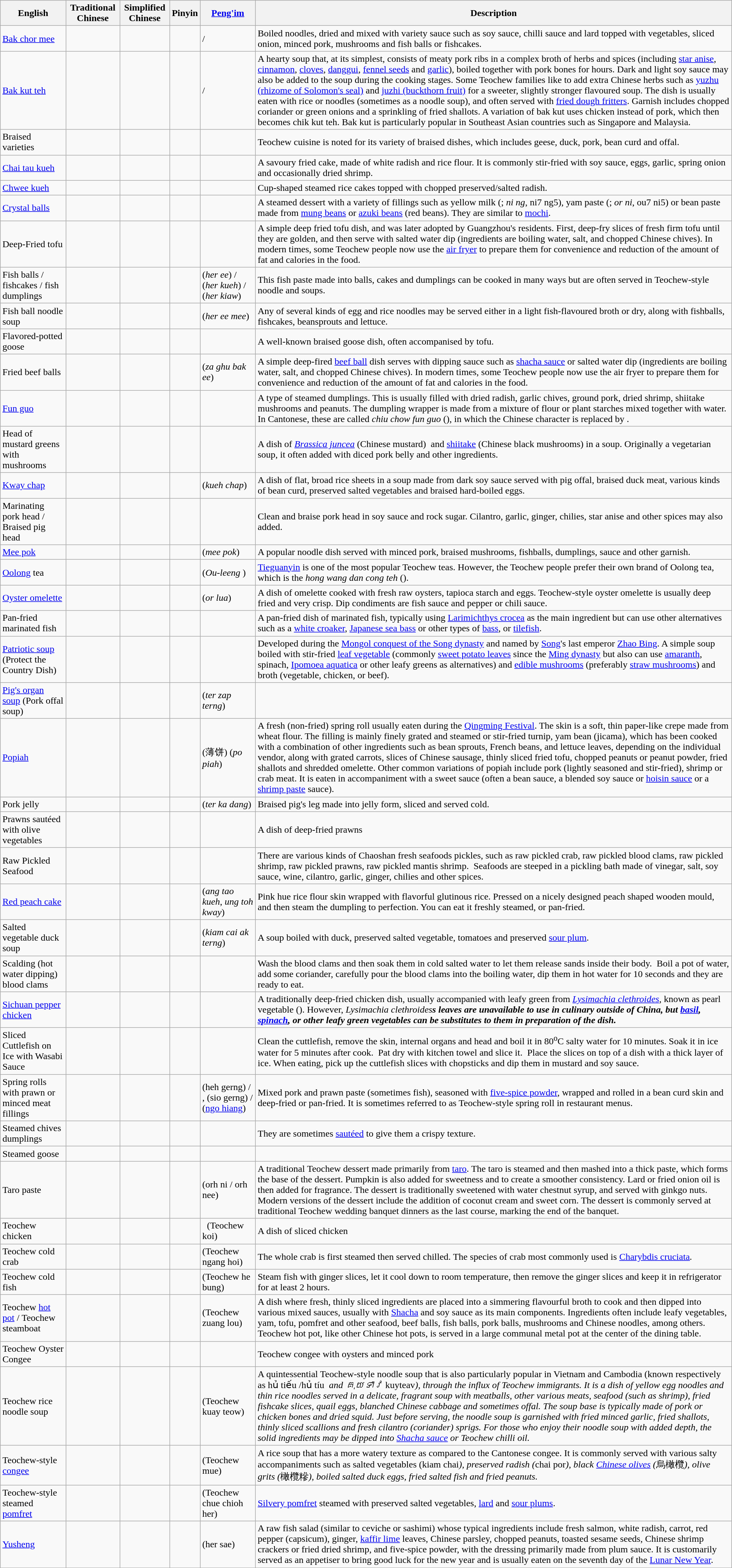<table class="wikitable">
<tr>
<th>English</th>
<th>Traditional Chinese</th>
<th>Simplified Chinese</th>
<th>Pinyin</th>
<th><a href='#'>Peng'im</a></th>
<th>Description</th>
</tr>
<tr>
<td><a href='#'>Bak chor mee</a></td>
<td></td>
<td></td>
<td></td>
<td> / </td>
<td>Boiled noodles, dried and mixed with variety sauce such as soy sauce, chilli sauce and lard topped with vegetables, sliced onion, minced pork, mushrooms and fish balls or fishcakes.</td>
</tr>
<tr>
<td><a href='#'>Bak kut teh</a></td>
<td></td>
<td></td>
<td></td>
<td> / </td>
<td>A hearty soup that, at its simplest, consists of meaty pork ribs in a complex broth of herbs and spices (including <a href='#'>star anise</a>, <a href='#'>cinnamon</a>, <a href='#'>cloves</a>, <a href='#'>danggui</a>, <a href='#'>fennel seeds</a> and <a href='#'>garlic</a>), boiled together with pork bones for hours. Dark and light soy sauce may also be added to the soup during the cooking stages. Some Teochew families like to add extra Chinese herbs such as <a href='#'>yuzhu (rhizome of Solomon's seal)</a> and <a href='#'>juzhi (buckthorn fruit)</a> for a sweeter, slightly stronger flavoured soup. The dish is usually eaten with rice or noodles (sometimes as a noodle soup), and often served with <a href='#'>fried dough fritters</a>. Garnish includes chopped coriander or green onions and a sprinkling of fried shallots. A variation of bak kut  uses chicken instead of pork, which then becomes chik kut teh. Bak kut  is particularly popular in Southeast Asian countries such as Singapore and Malaysia.</td>
</tr>
<tr>
<td>Braised varieties</td>
<td></td>
<td></td>
<td></td>
<td></td>
<td>Teochew cuisine is noted for its variety of braised dishes, which includes geese, duck, pork, bean curd and offal.</td>
</tr>
<tr>
<td><a href='#'>Chai tau kueh</a></td>
<td></td>
<td></td>
<td></td>
<td></td>
<td>A savoury fried cake, made of white radish and rice flour. It is commonly stir-fried with soy sauce, eggs, garlic, spring onion and occasionally dried shrimp.</td>
</tr>
<tr>
<td><a href='#'>Chwee kueh</a></td>
<td></td>
<td></td>
<td></td>
<td></td>
<td>Cup-shaped steamed rice cakes topped with chopped preserved/salted radish.</td>
</tr>
<tr>
<td><a href='#'>Crystal balls</a></td>
<td></td>
<td></td>
<td></td>
<td></td>
<td>A steamed dessert with a variety of fillings such as yellow milk (; <em>ni ng</em>, ni7 ng5), yam paste (; <em>or ni</em>, ou7 ni5) or bean paste made from <a href='#'>mung beans</a> or <a href='#'>azuki beans</a> (red beans). They are similar to <a href='#'>mochi</a>.</td>
</tr>
<tr>
<td>Deep-Fried tofu</td>
<td></td>
<td></td>
<td></td>
<td></td>
<td>A simple deep fried tofu dish, and was later adopted by Guangzhou's residents. First, deep-fry slices of fresh firm tofu until they are golden, and then serve with salted water dip (ingredients are boiling water, salt, and chopped Chinese chives). In modern times, some Teochew people now use the <a href='#'>air fryer</a> to prepare them for convenience and reduction of the amount of fat and calories in the food.</td>
</tr>
<tr>
<td>Fish balls / fishcakes / fish dumplings</td>
<td></td>
<td></td>
<td></td>
<td> (<em>her ee</em>) /  (<em>her kueh</em>) /  (<em>her kiaw</em>)</td>
<td>This fish paste made into balls, cakes and dumplings can be cooked in many ways but are often served in Teochew-style noodle and soups.</td>
</tr>
<tr>
<td>Fish ball noodle soup</td>
<td></td>
<td></td>
<td></td>
<td> (<em>her ee mee</em>)</td>
<td>Any of several kinds of egg and rice noodles may be served either in a light fish-flavoured broth or dry, along with fishballs, fishcakes, beansprouts and lettuce.</td>
</tr>
<tr>
<td>Flavored-potted goose</td>
<td></td>
<td></td>
<td></td>
<td></td>
<td>A well-known braised goose dish, often accompanised by tofu.</td>
</tr>
<tr>
<td>Fried beef balls</td>
<td></td>
<td></td>
<td></td>
<td> (<em>za ghu bak ee</em>)</td>
<td>A simple deep-fired <a href='#'>beef ball</a> dish serves with dipping sauce such as <a href='#'>shacha sauce</a> or salted water dip (ingredients are boiling water, salt, and chopped Chinese chives). In modern times, some Teochew people now use the air fryer to prepare them for convenience and reduction of the amount of fat and calories in the food.</td>
</tr>
<tr>
<td><a href='#'>Fun guo</a></td>
<td></td>
<td></td>
<td></td>
<td></td>
<td>A type of steamed dumplings. This is usually filled with dried radish, garlic chives, ground pork, dried shrimp, shiitake mushrooms and peanuts. The dumpling wrapper is made from a mixture of flour or plant starches mixed together with water. In Cantonese, these are called <em>chiu chow fun guo</em> (), in which the Chinese character  is replaced by .</td>
</tr>
<tr>
<td>Head of mustard greens with mushrooms</td>
<td></td>
<td></td>
<td></td>
<td></td>
<td>A dish of <em><a href='#'>Brassica juncea</a></em> (Chinese mustard)  and <a href='#'>shiitake</a> (Chinese black mushrooms) in a soup. Originally a vegetarian soup, it often added with diced pork belly and other ingredients.</td>
</tr>
<tr>
<td><a href='#'>Kway chap</a></td>
<td></td>
<td></td>
<td></td>
<td> (<em>kueh chap</em>)</td>
<td>A dish of flat, broad rice sheets in a soup made from dark soy sauce served with pig offal, braised duck meat, various kinds of bean curd, preserved salted vegetables and braised hard-boiled eggs.</td>
</tr>
<tr>
<td>Marinating pork head / Braised pig head</td>
<td></td>
<td></td>
<td></td>
<td></td>
<td>Clean and braise pork head in soy sauce and rock sugar. Cilantro, garlic, ginger, chilies, star anise and other spices may also added.</td>
</tr>
<tr>
<td><a href='#'>Mee pok</a></td>
<td></td>
<td></td>
<td></td>
<td> (<em>mee pok</em>)</td>
<td>A popular noodle dish served with minced pork, braised mushrooms, fishballs, dumplings, sauce and other garnish.</td>
</tr>
<tr>
<td><a href='#'>Oolong</a> tea</td>
<td></td>
<td></td>
<td></td>
<td> (<em>Ou-leeng </em>)</td>
<td><a href='#'>Tieguanyin</a> is one of the most popular Teochew teas. However, the Teochew people prefer their own brand of Oolong tea, which is the <em>hong wang dan cong teh</em> ().</td>
</tr>
<tr>
<td><a href='#'>Oyster omelette</a></td>
<td></td>
<td></td>
<td></td>
<td> (<em>or lua</em>)</td>
<td>A dish of omelette cooked with fresh raw oysters, tapioca starch and eggs. Teochew-style oyster omelette is usually deep fried and very crisp. Dip condiments are fish sauce and pepper or chili sauce.</td>
</tr>
<tr>
<td>Pan-fried marinated fish</td>
<td></td>
<td></td>
<td></td>
<td></td>
<td>A pan-fried dish of marinated fish, typically using <a href='#'>Larimichthys crocea</a> as the main ingredient but can use other alternatives such as a <a href='#'>white croaker</a>, <a href='#'>Japanese sea bass</a> or other types of <a href='#'>bass</a>, or <a href='#'>tilefish</a>.</td>
</tr>
<tr>
<td><a href='#'>Patriotic soup</a> (Protect the Country Dish)</td>
<td></td>
<td></td>
<td></td>
<td></td>
<td>Developed during the <a href='#'>Mongol conquest of the Song dynasty</a> and named by <a href='#'>Song</a>'s last emperor <a href='#'>Zhao Bing</a>. A simple soup boiled with stir-fried <a href='#'>leaf vegetable</a> (commonly <a href='#'>sweet potato leaves</a> since the <a href='#'>Ming dynasty</a> but also can use <a href='#'>amaranth</a>, spinach, <a href='#'>Ipomoea aquatica</a> or other leafy greens as alternatives) and <a href='#'>edible mushrooms</a> (preferably <a href='#'>straw mushrooms</a>) and broth (vegetable, chicken, or beef).</td>
</tr>
<tr>
<td><a href='#'>Pig's organ soup</a> (Pork offal soup)</td>
<td></td>
<td></td>
<td></td>
<td> (<em>ter zap terng</em>)</td>
<td></td>
</tr>
<tr>
<td><a href='#'>Popiah</a></td>
<td></td>
<td></td>
<td></td>
<td> (薄饼) (<em>po piah</em>)</td>
<td>A fresh (non-fried) spring roll usually eaten during the <a href='#'>Qingming Festival</a>. The skin is a soft, thin paper-like crepe made from wheat flour. The filling is mainly finely grated and steamed or stir-fried turnip, yam bean (jicama), which has been cooked with a combination of other ingredients such as bean sprouts, French beans, and lettuce leaves, depending on the individual vendor, along with grated carrots, slices of Chinese sausage, thinly sliced fried tofu, chopped peanuts or peanut powder, fried shallots and shredded omelette. Other common variations of popiah include pork (lightly seasoned and stir-fried), shrimp or crab meat. It is eaten in accompaniment with a sweet sauce (often a bean sauce, a blended soy sauce or <a href='#'>hoisin sauce</a> or a <a href='#'>shrimp paste</a> sauce).</td>
</tr>
<tr>
<td>Pork jelly</td>
<td></td>
<td></td>
<td></td>
<td> (<em>ter ka dang</em>)</td>
<td>Braised pig's leg made into jelly form, sliced and served cold.</td>
</tr>
<tr>
<td>Prawns sautéed with olive vegetables</td>
<td></td>
<td></td>
<td></td>
<td></td>
<td>A dish of deep-fried prawns</td>
</tr>
<tr>
<td>Raw Pickled Seafood</td>
<td></td>
<td></td>
<td></td>
<td></td>
<td>There are various kinds of Chaoshan fresh seafoods pickles, such as raw pickled crab, raw pickled blood clams, raw pickled shrimp, raw pickled prawns, raw pickled mantis shrimp.  Seafoods are steeped in a pickling bath made of vinegar, salt, soy sauce, wine, cilantro, garlic, ginger, chilies and other spices.</td>
</tr>
<tr>
<td><a href='#'>Red peach cake</a></td>
<td></td>
<td></td>
<td></td>
<td> (<em>ang tao kueh</em>, <em>ung toh kway</em>)</td>
<td>Pink hue rice flour skin wrapped with flavorful glutinous rice. Pressed on a nicely designed peach shaped wooden mould, and then steam the dumpling to perfection. You can eat it freshly steamed, or pan-fried.</td>
</tr>
<tr>
<td>Salted vegetable duck soup</td>
<td></td>
<td></td>
<td></td>
<td> (<em>kiam cai ak terng</em>)</td>
<td>A soup boiled with duck, preserved salted vegetable, tomatoes and preserved <a href='#'>sour plum</a>.</td>
</tr>
<tr>
<td>Scalding (hot water dipping) blood clams</td>
<td></td>
<td></td>
<td></td>
<td></td>
<td>Wash the blood clams and then soak them in cold salted water to let them release sands inside their body.  Boil a pot of water, add some coriander, carefully pour the blood clams into the boiling water, dip them in hot water for 10 seconds and they are ready to eat.</td>
</tr>
<tr>
<td><a href='#'>Sichuan pepper chicken</a></td>
<td></td>
<td></td>
<td></td>
<td></td>
<td>A traditionally deep-fried chicken dish, usually accompanied with leafy green from <em><a href='#'>Lysimachia clethroides</a></em>, known as pearl vegetable (). However, <em>Lysimachia clethroides<strong>s leaves are unavailable to use in culinary outside of China, but <a href='#'>basil</a>, <a href='#'>spinach</a>, or other leafy green vegetables can be substitutes to them in preparation of the dish.</td>
</tr>
<tr>
<td>Sliced Cuttlefish on Ice with Wasabi Sauce</td>
<td></td>
<td></td>
<td></td>
<td></td>
<td>Clean the cuttlefish, remove the skin, internal organs and head and boil it in 80<sup>o</sup>C salty water for 10 minutes. Soak it in ice water for 5 minutes after cook.  Pat dry with kitchen towel and slice it.  Place the slices on top of a dish with a thick layer of ice. When eating, pick up the cuttlefish slices with chopsticks and dip them in mustard and soy sauce.</td>
</tr>
<tr>
<td>Spring rolls with prawn or minced meat fillings</td>
<td></td>
<td></td>
<td></td>
<td> (heh gerng) / ,  (sio gerng) /  (<a href='#'>ngo hiang</a>)</td>
<td>Mixed pork and prawn paste (sometimes fish), seasoned with <a href='#'>five-spice powder</a>, wrapped and rolled in a bean curd skin and deep-fried or pan-fried. It is sometimes referred to as Teochew-style spring roll in restaurant menus.</td>
</tr>
<tr>
<td>Steamed chives dumplings</td>
<td></td>
<td></td>
<td></td>
<td></td>
<td>They are sometimes <a href='#'>sautéed</a> to give them a crispy texture.</td>
</tr>
<tr>
<td>Steamed goose</td>
<td></td>
<td></td>
<td></td>
<td></td>
<td></td>
</tr>
<tr>
<td>Taro paste</td>
<td></td>
<td></td>
<td></td>
<td> (orh ni / orh nee)</td>
<td>A traditional Teochew dessert made primarily from <a href='#'>taro</a>. The taro is steamed and then mashed into a thick paste, which forms the base of the dessert. Pumpkin is also added for sweetness and to create a smoother consistency. Lard or fried onion oil is then added for fragrance. The dessert is traditionally sweetened with water chestnut syrup, and served with ginkgo nuts. Modern versions of the dessert include the addition of coconut cream and sweet corn. The dessert is commonly served at traditional Teochew wedding banquet dinners as the last course, marking the end of the banquet.</td>
</tr>
<tr>
<td>Teochew chicken</td>
<td></td>
<td></td>
<td>  </td>
<td>   (Teochew koi)</td>
<td>A dish of sliced chicken</td>
</tr>
<tr>
<td>Teochew cold crab</td>
<td></td>
<td></td>
<td></td>
<td> (Teochew ngang hoi)</td>
<td>The whole crab is first steamed then served chilled. The species of crab most commonly used is </em><a href='#'>Charybdis cruciata</a><em>.</td>
</tr>
<tr>
<td>Teochew cold fish</td>
<td></td>
<td></td>
<td></td>
<td> (Teochew he bung)</td>
<td>Steam fish with ginger slices, let it cool down to room temperature, then remove the ginger slices and keep it in refrigerator for at least 2 hours.</td>
</tr>
<tr>
<td>Teochew <a href='#'>hot pot</a> / Teochew steamboat</td>
<td></td>
<td></td>
<td></td>
<td> (Teochew zuang lou)</td>
<td>A dish where fresh, thinly sliced ingredients are placed into a simmering flavourful broth to cook and then dipped into various mixed sauces, usually with <a href='#'>Shacha</a> and soy sauce as its main components. Ingredients often include leafy vegetables, yam, tofu, pomfret and other seafood, beef balls, fish balls, pork balls, mushrooms and Chinese noodles, among others. Teochew hot pot, like other Chinese hot pots, is served in a large communal metal pot at the center of the dining table.</td>
</tr>
<tr>
<td>Teochew Oyster Congee</td>
<td></td>
<td></td>
<td></td>
<td></td>
<td>Teochew congee with oysters and minced pork</td>
</tr>
<tr>
<td>Teochew rice noodle soup</td>
<td></td>
<td></td>
<td></td>
<td> (Teochew kuay teow)</td>
<td>A quintessential Teochew-style noodle soup that is also particularly popular in Vietnam and Cambodia (known respectively as </em>hủ tiếu /hủ tíu <em> and គុយទាវ </em>kuyteav<em>), through the influx of Teochew immigrants. It is a dish of yellow egg noodles and thin rice noodles served in a delicate, fragrant soup with meatballs, other various meats, seafood (such as shrimp), fried fishcake slices, quail eggs, blanched Chinese cabbage and sometimes offal. The soup base is typically made of pork or chicken bones and dried squid. Just before serving, the noodle soup is garnished with fried minced garlic, fried shallots, thinly sliced scallions and fresh cilantro (coriander) sprigs. For those who enjoy their noodle soup with added depth, the solid ingredients may be dipped into <a href='#'>Shacha sauce</a> or Teochew chilli oil.</td>
</tr>
<tr>
<td>Teochew-style <a href='#'>congee</a></td>
<td></td>
<td></td>
<td></td>
<td> (Teochew mue)</td>
<td>A rice soup that has a more watery texture as compared to the Cantonese congee. It is commonly served with various salty accompaniments such as salted vegetables (</em>kiam chai<em>), preserved radish (</em>chai por<em>), black <a href='#'>Chinese olives</a> (</em>烏橄欖<em>), olive grits (</em>橄欖糝<em>), boiled salted duck eggs, fried salted fish and fried peanuts.</td>
</tr>
<tr>
<td>Teochew-style steamed <a href='#'>pomfret</a></td>
<td></td>
<td></td>
<td></td>
<td> (Teochew chue chioh her)</td>
<td><a href='#'>Silvery pomfret</a> steamed with preserved salted vegetables, <a href='#'>lard</a> and <a href='#'>sour plums</a>.</td>
</tr>
<tr>
<td><a href='#'>Yusheng</a></td>
<td></td>
<td></td>
<td></td>
<td> (her sae)</td>
<td>A raw fish salad (similar to ceviche or sashimi) whose typical ingredients include fresh salmon, white radish, carrot, red pepper (capsicum), ginger, <a href='#'>kaffir lime</a> leaves, Chinese parsley, chopped peanuts, toasted sesame seeds, Chinese shrimp crackers or fried dried shrimp, and five-spice powder, with the dressing primarily made from plum sauce. It is customarily served as an appetiser to bring good luck for the new year and is usually eaten on the seventh day of the <a href='#'>Lunar New Year</a>.</td>
</tr>
<tr>
</tr>
</table>
